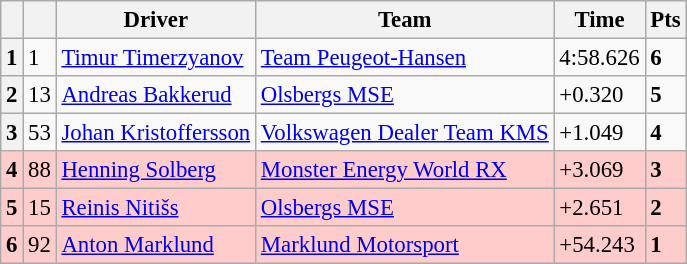<table class=wikitable style="font-size:95%">
<tr>
<th></th>
<th></th>
<th>Driver</th>
<th>Team</th>
<th>Time</th>
<th>Pts</th>
</tr>
<tr>
<th>1</th>
<td>1</td>
<td> <a href='#'>Timur Timerzyanov</a></td>
<td><a href='#'>Team Peugeot-Hansen</a></td>
<td>4:58.626</td>
<td><strong>6</strong></td>
</tr>
<tr>
<th>2</th>
<td>13</td>
<td> <a href='#'>Andreas Bakkerud</a></td>
<td><a href='#'>Olsbergs MSE</a></td>
<td>+0.320</td>
<td><strong>5</strong></td>
</tr>
<tr>
<th>3</th>
<td>53</td>
<td> <a href='#'>Johan Kristoffersson</a></td>
<td><a href='#'>Volkswagen Dealer Team KMS</a></td>
<td>+1.049</td>
<td><strong>4</strong></td>
</tr>
<tr>
<th style="background:#ffcccc;">4</th>
<td style="background:#ffcccc;">88</td>
<td style="background:#ffcccc;"> <a href='#'>Henning Solberg</a></td>
<td style="background:#ffcccc;"><a href='#'>Monster Energy World RX</a></td>
<td style="background:#ffcccc;">+3.069</td>
<td style="background:#ffcccc;"><strong>3</strong></td>
</tr>
<tr>
<th style="background:#ffcccc;">5</th>
<td style="background:#ffcccc;">15</td>
<td style="background:#ffcccc;"> <a href='#'>Reinis Nitišs</a></td>
<td style="background:#ffcccc;"><a href='#'>Olsbergs MSE</a></td>
<td style="background:#ffcccc;">+2.651</td>
<td style="background:#ffcccc;"><strong>2</strong></td>
</tr>
<tr>
<th style="background:#ffcccc;">6</th>
<td style="background:#ffcccc;">92</td>
<td style="background:#ffcccc;"> <a href='#'>Anton Marklund</a></td>
<td style="background:#ffcccc;"><a href='#'>Marklund Motorsport</a></td>
<td style="background:#ffcccc;">+54.243</td>
<td style="background:#ffcccc;"><strong>1</strong></td>
</tr>
</table>
